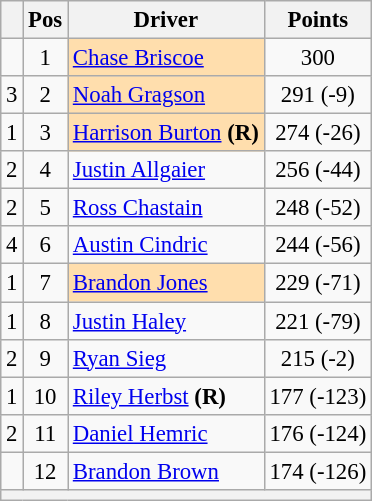<table class="wikitable" style="font-size: 95%;">
<tr>
<th></th>
<th>Pos</th>
<th>Driver</th>
<th>Points</th>
</tr>
<tr>
<td align="left"></td>
<td style="text-align:center;">1</td>
<td style="background:#FFDEAD;"><a href='#'>Chase Briscoe</a></td>
<td style="text-align:center;">300</td>
</tr>
<tr>
<td align="left"> 3</td>
<td style="text-align:center;">2</td>
<td style="background:#FFDEAD;"><a href='#'>Noah Gragson</a></td>
<td style="text-align:center;">291 (-9)</td>
</tr>
<tr>
<td align="left"> 1</td>
<td style="text-align:center;">3</td>
<td style="background:#FFDEAD;"><a href='#'>Harrison Burton</a> <strong>(R)</strong></td>
<td style="text-align:center;">274 (-26)</td>
</tr>
<tr>
<td align="left"> 2</td>
<td style="text-align:center;">4</td>
<td><a href='#'>Justin Allgaier</a></td>
<td style="text-align:center;">256 (-44)</td>
</tr>
<tr>
<td align="left"> 2</td>
<td style="text-align:center;">5</td>
<td><a href='#'>Ross Chastain</a></td>
<td style="text-align:center;">248 (-52)</td>
</tr>
<tr>
<td align="left"> 4</td>
<td style="text-align:center;">6</td>
<td><a href='#'>Austin Cindric</a></td>
<td style="text-align:center;">244 (-56)</td>
</tr>
<tr>
<td align="left"> 1</td>
<td style="text-align:center;">7</td>
<td style="background:#FFDEAD;"><a href='#'>Brandon Jones</a></td>
<td style="text-align:center;">229 (-71)</td>
</tr>
<tr>
<td align="left"> 1</td>
<td style="text-align:center;">8</td>
<td><a href='#'>Justin Haley</a></td>
<td style="text-align:center;">221 (-79)</td>
</tr>
<tr>
<td align="left"> 2</td>
<td style="text-align:center;">9</td>
<td><a href='#'>Ryan Sieg</a></td>
<td style="text-align:center;">215 (-2)</td>
</tr>
<tr>
<td align="left"> 1</td>
<td style="text-align:center;">10</td>
<td><a href='#'>Riley Herbst</a> <strong>(R)</strong></td>
<td style="text-align:center;">177 (-123)</td>
</tr>
<tr>
<td align="left"> 2</td>
<td style="text-align:center;">11</td>
<td><a href='#'>Daniel Hemric</a></td>
<td style="text-align:center;">176 (-124)</td>
</tr>
<tr>
<td align="left"></td>
<td style="text-align:center;">12</td>
<td><a href='#'>Brandon Brown</a></td>
<td style="text-align:center;">174 (-126)</td>
</tr>
<tr class="sortbottom">
<th colspan="4"></th>
</tr>
</table>
